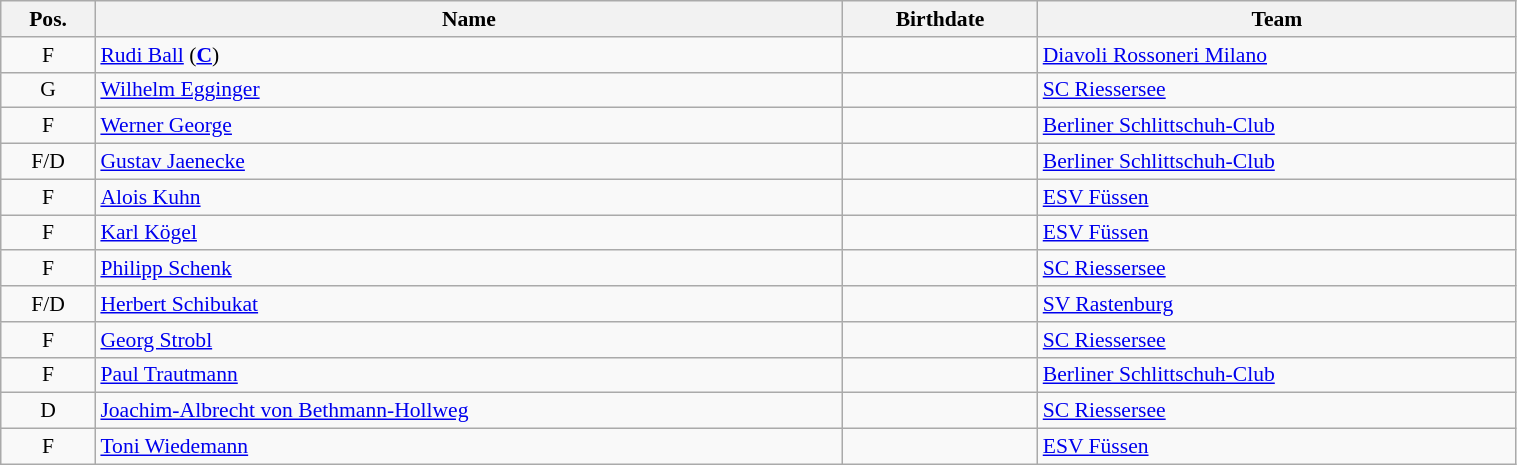<table class="wikitable sortable" width="80%" style="font-size: 90%; text-align: center;">
<tr>
<th>Pos.</th>
<th>Name</th>
<th>Birthdate</th>
<th>Team</th>
</tr>
<tr>
<td>F</td>
<td style="text-align:left;"><a href='#'>Rudi Ball</a> (<strong><a href='#'>C</a></strong>)</td>
<td style="text-align:right;"></td>
<td style="text-align:left;"> <a href='#'>Diavoli Rossoneri Milano</a></td>
</tr>
<tr>
<td>G</td>
<td style="text-align:left;"><a href='#'>Wilhelm Egginger</a></td>
<td style="text-align:right;"></td>
<td style="text-align:left;"> <a href='#'>SC Riessersee</a></td>
</tr>
<tr>
<td>F</td>
<td style="text-align:left;"><a href='#'>Werner George</a></td>
<td style="text-align:right;"></td>
<td style="text-align:left;"> <a href='#'>Berliner Schlittschuh-Club</a></td>
</tr>
<tr>
<td>F/D</td>
<td style="text-align:left;"><a href='#'>Gustav Jaenecke</a></td>
<td style="text-align:right;"></td>
<td style="text-align:left;"> <a href='#'>Berliner Schlittschuh-Club</a></td>
</tr>
<tr>
<td>F</td>
<td style="text-align:left;"><a href='#'>Alois Kuhn</a></td>
<td style="text-align:right;"></td>
<td style="text-align:left;"> <a href='#'>ESV Füssen</a></td>
</tr>
<tr>
<td>F</td>
<td style="text-align:left;"><a href='#'>Karl Kögel</a></td>
<td style="text-align:right;"></td>
<td style="text-align:left;"> <a href='#'>ESV Füssen</a></td>
</tr>
<tr>
<td>F</td>
<td style="text-align:left;"><a href='#'>Philipp Schenk</a></td>
<td style="text-align:right;"></td>
<td style="text-align:left;"> <a href='#'>SC Riessersee</a></td>
</tr>
<tr>
<td>F/D</td>
<td style="text-align:left;"><a href='#'>Herbert Schibukat</a></td>
<td style="text-align:right;"></td>
<td style="text-align:left;"> <a href='#'>SV Rastenburg</a></td>
</tr>
<tr>
<td>F</td>
<td style="text-align:left;"><a href='#'>Georg Strobl</a></td>
<td style="text-align:right;"></td>
<td style="text-align:left;"> <a href='#'>SC Riessersee</a></td>
</tr>
<tr>
<td>F</td>
<td style="text-align:left;"><a href='#'>Paul Trautmann</a></td>
<td style="text-align:right;"></td>
<td style="text-align:left;"> <a href='#'>Berliner Schlittschuh-Club</a></td>
</tr>
<tr>
<td>D</td>
<td style="text-align:left;"><a href='#'>Joachim-Albrecht von Bethmann-Hollweg</a></td>
<td style="text-align:right;"></td>
<td style="text-align:left;"> <a href='#'>SC Riessersee</a></td>
</tr>
<tr>
<td>F</td>
<td style="text-align:left;"><a href='#'>Toni Wiedemann</a></td>
<td style="text-align:right;"></td>
<td style="text-align:left;"> <a href='#'>ESV Füssen</a></td>
</tr>
</table>
